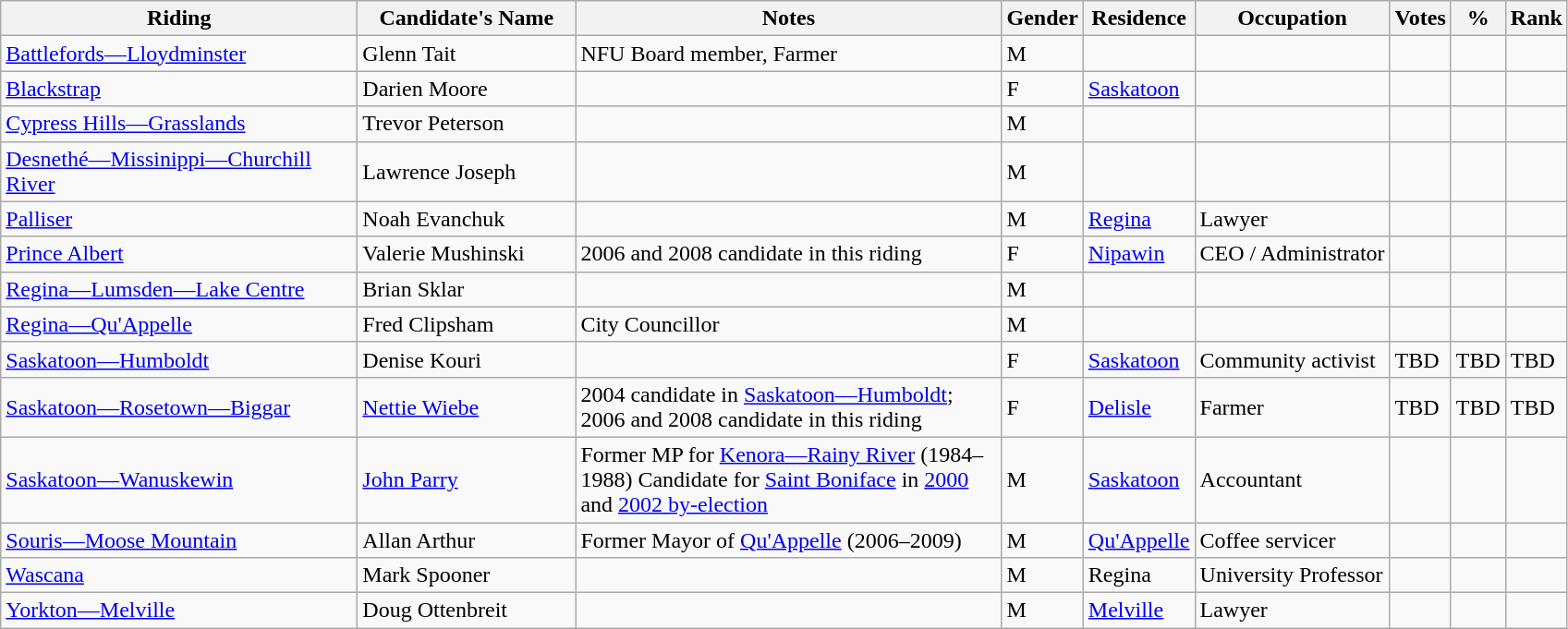<table class="wikitable sortable">
<tr>
<th style="width:250px;">Riding<br></th>
<th style="width:150px;">Candidate's Name</th>
<th style="width:300px;">Notes</th>
<th>Gender</th>
<th>Residence</th>
<th>Occupation</th>
<th>Votes</th>
<th>%</th>
<th>Rank</th>
</tr>
<tr>
<td><a href='#'>Battlefords—Lloydminster</a></td>
<td>Glenn Tait</td>
<td>NFU Board member, Farmer</td>
<td>M</td>
<td></td>
<td></td>
<td></td>
<td></td>
<td></td>
</tr>
<tr>
<td><a href='#'>Blackstrap</a></td>
<td>Darien Moore</td>
<td></td>
<td>F</td>
<td><a href='#'>Saskatoon</a></td>
<td></td>
<td></td>
<td></td>
<td></td>
</tr>
<tr>
<td><a href='#'>Cypress Hills—Grasslands</a></td>
<td>Trevor Peterson</td>
<td></td>
<td>M</td>
<td></td>
<td></td>
<td></td>
<td></td>
</tr>
<tr>
<td><a href='#'>Desnethé—Missinippi—Churchill River</a></td>
<td>Lawrence Joseph</td>
<td></td>
<td>M</td>
<td></td>
<td></td>
<td></td>
<td></td>
<td></td>
</tr>
<tr>
<td><a href='#'>Palliser</a></td>
<td>Noah Evanchuk</td>
<td></td>
<td>M</td>
<td><a href='#'>Regina</a></td>
<td>Lawyer</td>
<td></td>
<td></td>
<td></td>
</tr>
<tr>
<td><a href='#'>Prince Albert</a></td>
<td>Valerie Mushinski</td>
<td>2006 and 2008 candidate in this riding</td>
<td>F</td>
<td><a href='#'>Nipawin</a></td>
<td>CEO / Administrator</td>
<td></td>
<td></td>
<td></td>
</tr>
<tr>
<td><a href='#'>Regina—Lumsden—Lake Centre</a></td>
<td>Brian Sklar</td>
<td></td>
<td>M</td>
<td></td>
<td></td>
<td></td>
<td></td>
<td></td>
</tr>
<tr>
<td><a href='#'>Regina—Qu'Appelle</a></td>
<td>Fred Clipsham</td>
<td> City Councillor</td>
<td>M</td>
<td></td>
<td></td>
<td></td>
<td></td>
</tr>
<tr>
<td><a href='#'>Saskatoon—Humboldt</a></td>
<td>Denise Kouri</td>
<td></td>
<td>F</td>
<td><a href='#'>Saskatoon</a></td>
<td>Community activist</td>
<td>TBD</td>
<td>TBD</td>
<td>TBD</td>
</tr>
<tr>
<td><a href='#'>Saskatoon—Rosetown—Biggar</a></td>
<td><a href='#'>Nettie Wiebe</a></td>
<td>2004 candidate in <a href='#'>Saskatoon—Humboldt</a>; 2006 and 2008 candidate in this riding</td>
<td>F</td>
<td><a href='#'>Delisle</a></td>
<td>Farmer</td>
<td>TBD</td>
<td>TBD</td>
<td>TBD</td>
</tr>
<tr>
<td><a href='#'>Saskatoon—Wanuskewin</a></td>
<td><a href='#'>John Parry</a></td>
<td>Former MP for <a href='#'>Kenora—Rainy River</a> (1984–1988) Candidate for <a href='#'>Saint Boniface</a> in <a href='#'>2000</a> and <a href='#'>2002 by-election</a></td>
<td>M</td>
<td><a href='#'>Saskatoon</a></td>
<td>Accountant</td>
<td></td>
<td></td>
<td></td>
</tr>
<tr>
<td><a href='#'>Souris—Moose Mountain</a></td>
<td>Allan Arthur</td>
<td>Former Mayor of <a href='#'>Qu'Appelle</a> (2006–2009)</td>
<td>M</td>
<td><a href='#'>Qu'Appelle</a></td>
<td>Coffee servicer</td>
<td></td>
<td></td>
<td></td>
</tr>
<tr>
<td><a href='#'>Wascana</a></td>
<td>Mark Spooner</td>
<td></td>
<td>M</td>
<td>Regina</td>
<td>University Professor</td>
<td></td>
<td></td>
<td></td>
</tr>
<tr>
<td><a href='#'>Yorkton—Melville</a></td>
<td>Doug Ottenbreit</td>
<td></td>
<td>M</td>
<td><a href='#'>Melville</a></td>
<td>Lawyer</td>
<td></td>
<td></td>
<td></td>
</tr>
</table>
